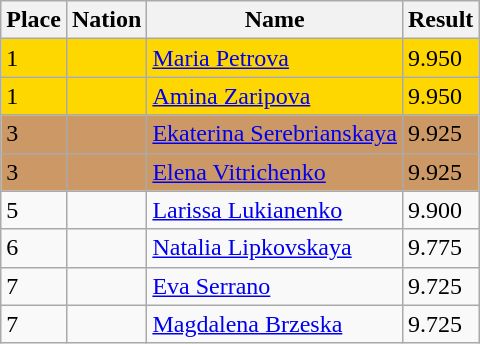<table class="wikitable">
<tr>
<th>Place</th>
<th>Nation</th>
<th>Name</th>
<th>Result</th>
</tr>
<tr bgcolor=gold>
<td>1</td>
<td></td>
<td><a href='#'>Maria Petrova</a></td>
<td>9.950</td>
</tr>
<tr bgcolor=gold>
<td>1</td>
<td></td>
<td><a href='#'>Amina Zaripova</a></td>
<td>9.950</td>
</tr>
<tr bgcolor=cc9966>
<td>3</td>
<td></td>
<td><a href='#'>Ekaterina Serebrianskaya</a></td>
<td>9.925</td>
</tr>
<tr bgcolor=cc9966>
<td>3</td>
<td></td>
<td><a href='#'>Elena Vitrichenko</a></td>
<td>9.925</td>
</tr>
<tr>
<td>5</td>
<td></td>
<td><a href='#'>Larissa Lukianenko</a></td>
<td>9.900</td>
</tr>
<tr>
<td>6</td>
<td></td>
<td><a href='#'>Natalia Lipkovskaya</a></td>
<td>9.775</td>
</tr>
<tr>
<td>7</td>
<td></td>
<td><a href='#'>Eva Serrano</a></td>
<td>9.725</td>
</tr>
<tr>
<td>7</td>
<td></td>
<td><a href='#'>Magdalena Brzeska</a></td>
<td>9.725</td>
</tr>
</table>
